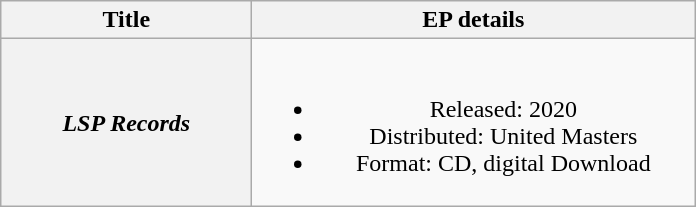<table class="wikitable plainrowheaders" style="text-align:center">
<tr>
<th scope="col" style="width:10em;">Title</th>
<th scope="col" style="width:18em;">EP details</th>
</tr>
<tr>
<th scope="row"><em>LSP Records</em></th>
<td><br><ul><li>Released: 2020</li><li>Distributed: United Masters</li><li>Format: CD, digital Download</li></ul></td>
</tr>
</table>
